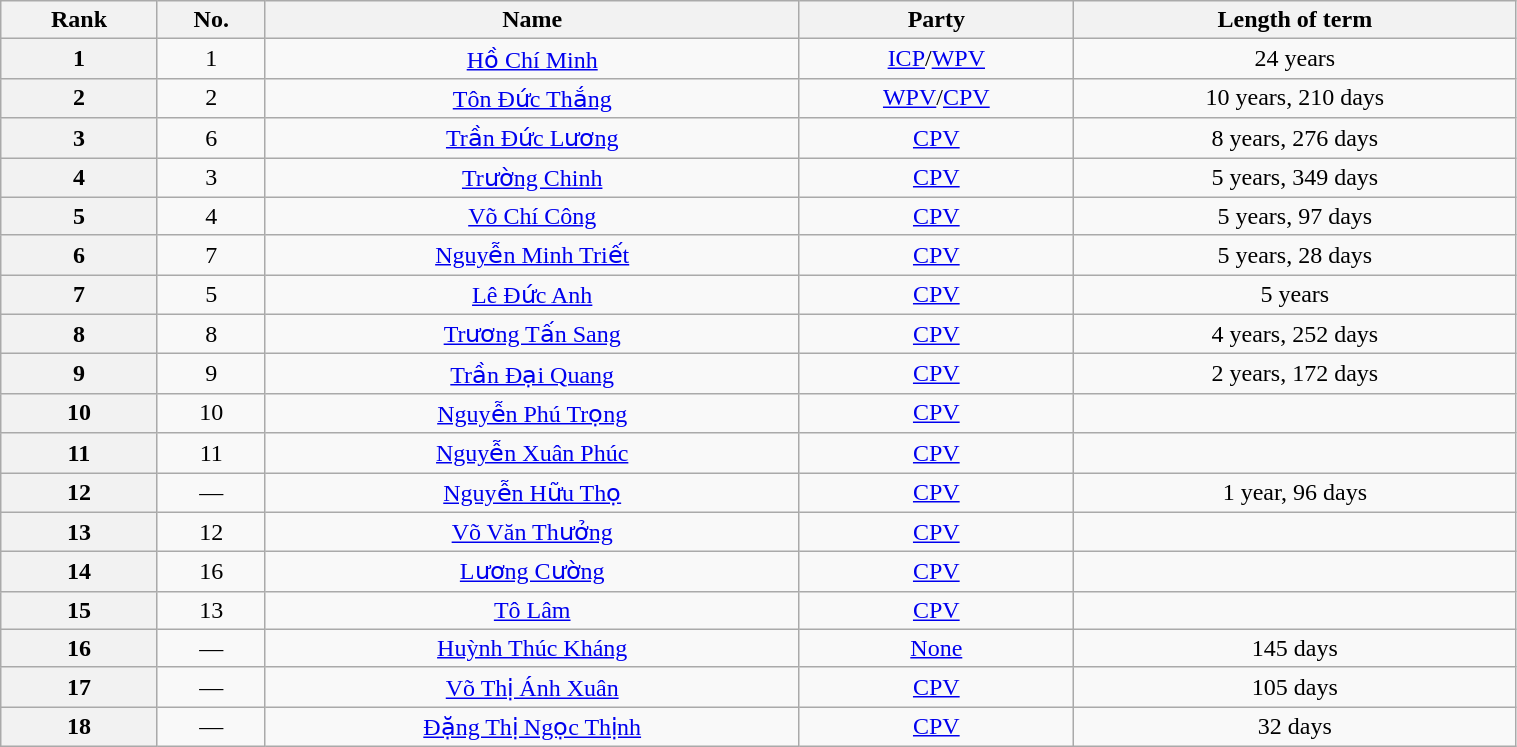<table class="wikitable sortable" style="width:80%; text-align:center">
<tr>
<th>Rank</th>
<th>No.</th>
<th rowspan="1">Name</th>
<th rowspan="1">Party</th>
<th colspan="1">Length of term</th>
</tr>
<tr>
<th data-sort-value="1">1</th>
<td>1</td>
<td><a href='#'>Hồ Chí Minh</a></td>
<td><a href='#'>ICP</a>/<a href='#'>WPV</a></td>
<td>24 years</td>
</tr>
<tr>
<th data-sort-value="2">2</th>
<td>2</td>
<td><a href='#'>Tôn Đức Thắng</a></td>
<td><a href='#'>WPV</a>/<a href='#'>CPV</a></td>
<td>10 years, 210 days</td>
</tr>
<tr>
<th data-sort-value="3">3</th>
<td>6</td>
<td><a href='#'>Trần Đức Lương</a></td>
<td><a href='#'>CPV</a></td>
<td>8 years, 276 days</td>
</tr>
<tr>
<th data-sort-value="5">4</th>
<td>3</td>
<td><a href='#'>Trường Chinh</a></td>
<td><a href='#'>CPV</a></td>
<td>5 years, 349 days</td>
</tr>
<tr>
<th data-sort-value="6">5</th>
<td>4</td>
<td><a href='#'>Võ Chí Công</a></td>
<td><a href='#'>CPV</a></td>
<td>5 years, 97 days</td>
</tr>
<tr>
<th data-sort-value="7">6</th>
<td>7</td>
<td><a href='#'>Nguyễn Minh Triết</a></td>
<td><a href='#'>CPV</a></td>
<td>5 years, 28 days</td>
</tr>
<tr>
<th data-sort-value="8">7</th>
<td>5</td>
<td><a href='#'>Lê Đức Anh</a></td>
<td><a href='#'>CPV</a></td>
<td>5 years</td>
</tr>
<tr>
<th data-sort-value="9">8</th>
<td>8</td>
<td><a href='#'>Trương Tấn Sang</a></td>
<td><a href='#'>CPV</a></td>
<td>4 years, 252 days</td>
</tr>
<tr>
<th data-sort-value="10">9</th>
<td>9</td>
<td><a href='#'>Trần Đại Quang</a></td>
<td><a href='#'>CPV</a></td>
<td>2 years, 172 days</td>
</tr>
<tr>
<th data-sort-value="11">10</th>
<td>10</td>
<td><a href='#'>Nguyễn Phú Trọng</a></td>
<td><a href='#'>CPV</a></td>
<td></td>
</tr>
<tr>
<th data-sort-value="12">11</th>
<td>11</td>
<td><a href='#'>Nguyễn Xuân Phúc</a></td>
<td><a href='#'>CPV</a></td>
<td></td>
</tr>
<tr>
<th data-sort-value="4">12</th>
<td>—</td>
<td><a href='#'>Nguyễn Hữu Thọ</a></td>
<td><a href='#'>CPV</a></td>
<td>1 year, 96 days</td>
</tr>
<tr>
<th data-sort-value="16">13</th>
<td>12</td>
<td><a href='#'>Võ Văn Thưởng</a></td>
<td><a href='#'>CPV</a></td>
<td></td>
</tr>
<tr>
<th>14</th>
<td>16</td>
<td><a href='#'>Lương Cường</a></td>
<td><a href='#'>CPV</a></td>
<td></td>
</tr>
<tr>
<th>15</th>
<td>13</td>
<td><a href='#'>Tô Lâm</a></td>
<td><a href='#'>CPV</a></td>
<td></td>
</tr>
<tr>
<th data-sort-value="14">16</th>
<td>—</td>
<td><a href='#'>Huỳnh Thúc Kháng</a></td>
<td><a href='#'>None</a></td>
<td>145 days</td>
</tr>
<tr>
<th data-sort-value="11">17</th>
<td>—</td>
<td><a href='#'>Võ Thị Ánh Xuân</a></td>
<td><a href='#'>CPV</a></td>
<td>105 days</td>
</tr>
<tr>
<th data-sort-value="13">18</th>
<td>—</td>
<td><a href='#'>Đặng Thị Ngọc Thịnh</a></td>
<td><a href='#'>CPV</a></td>
<td>32 days</td>
</tr>
</table>
